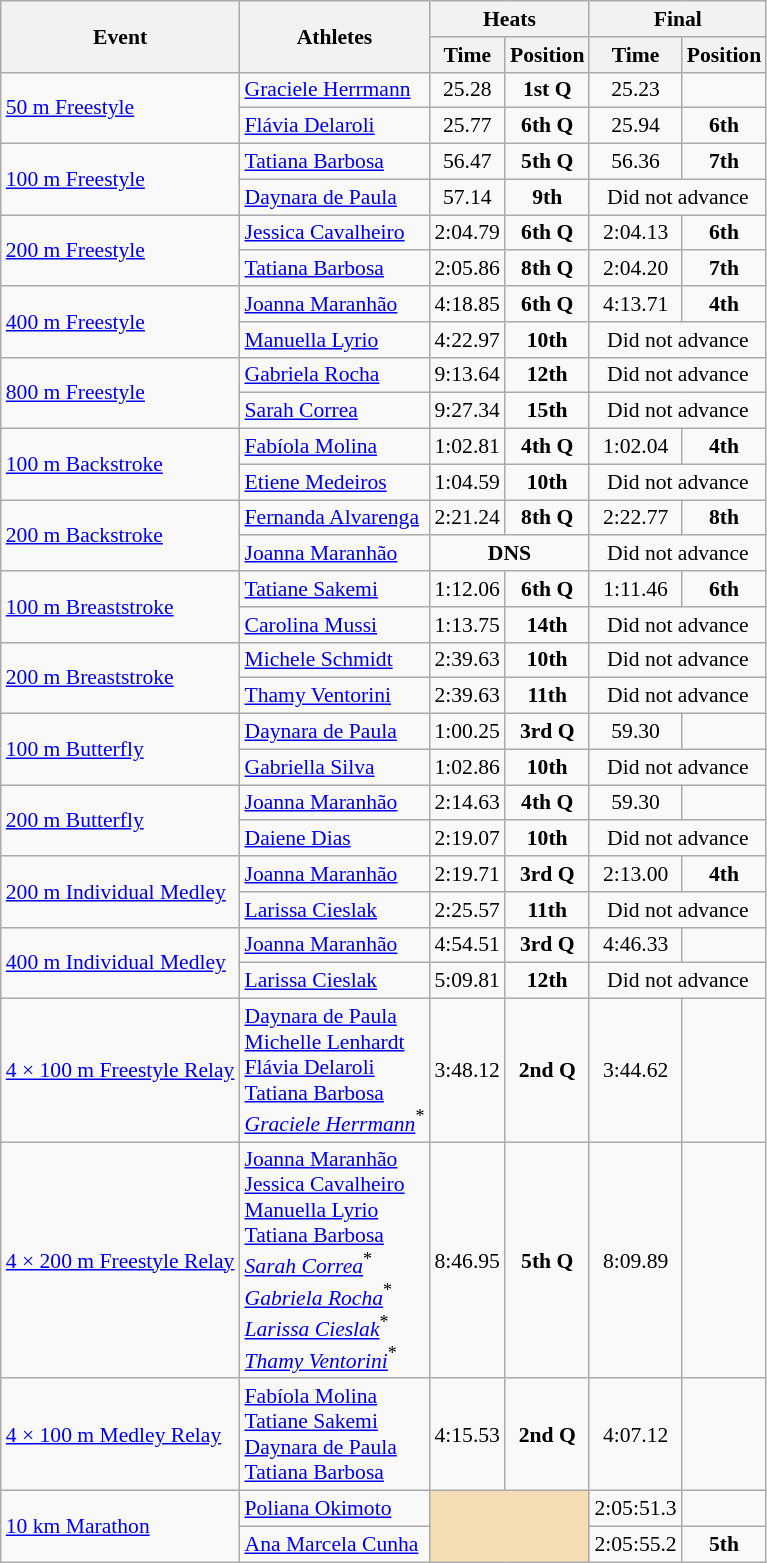<table class="wikitable" style="font-size:90%">
<tr>
<th rowspan=2>Event</th>
<th rowspan=2>Athletes</th>
<th colspan=2>Heats</th>
<th colspan=2>Final</th>
</tr>
<tr>
<th>Time</th>
<th>Position</th>
<th>Time</th>
<th>Position</th>
</tr>
<tr>
<td rowspan=2><a href='#'>50 m Freestyle</a></td>
<td><a href='#'>Graciele Herrmann</a></td>
<td align=center>25.28</td>
<td align=center><strong>1st Q</strong></td>
<td align=center>25.23</td>
<td align=center></td>
</tr>
<tr>
<td><a href='#'>Flávia Delaroli</a></td>
<td align=center>25.77</td>
<td align=center><strong>6th Q</strong></td>
<td align=center>25.94</td>
<td align=center><strong>6th</strong></td>
</tr>
<tr>
<td rowspan=2><a href='#'>100 m Freestyle</a></td>
<td><a href='#'>Tatiana Barbosa</a></td>
<td align=center>56.47</td>
<td align=center><strong>5th Q</strong></td>
<td align=center>56.36</td>
<td align=center><strong>7th</strong></td>
</tr>
<tr>
<td><a href='#'>Daynara de Paula</a></td>
<td align=center>57.14</td>
<td align=center><strong>9th</strong></td>
<td align=center colspan=2>Did not advance</td>
</tr>
<tr>
<td rowspan=2><a href='#'>200 m Freestyle</a></td>
<td><a href='#'>Jessica Cavalheiro</a></td>
<td align=center>2:04.79</td>
<td align=center><strong>6th Q</strong></td>
<td align=center>2:04.13</td>
<td align=center><strong>6th</strong></td>
</tr>
<tr>
<td><a href='#'>Tatiana Barbosa</a></td>
<td align=center>2:05.86</td>
<td align=center><strong>8th Q</strong></td>
<td align=center>2:04.20</td>
<td align=center><strong>7th</strong></td>
</tr>
<tr>
<td rowspan=2><a href='#'>400 m Freestyle</a></td>
<td><a href='#'>Joanna Maranhão</a></td>
<td align=center>4:18.85</td>
<td align=center><strong>6th Q</strong></td>
<td align=center>4:13.71</td>
<td align=center><strong>4th</strong></td>
</tr>
<tr>
<td><a href='#'>Manuella Lyrio</a></td>
<td align=center>4:22.97</td>
<td align=center><strong>10th</strong></td>
<td align=center colspan=2>Did not advance</td>
</tr>
<tr>
<td rowspan=2><a href='#'>800 m Freestyle</a></td>
<td><a href='#'>Gabriela Rocha</a></td>
<td align=center>9:13.64</td>
<td align=center><strong>12th</strong></td>
<td align=center colspan=2>Did not advance</td>
</tr>
<tr>
<td><a href='#'>Sarah Correa</a></td>
<td align=center>9:27.34</td>
<td align=center><strong>15th</strong></td>
<td align=center colspan=2>Did not advance</td>
</tr>
<tr>
<td rowspan=2><a href='#'>100 m Backstroke</a></td>
<td><a href='#'>Fabíola Molina</a></td>
<td align=center>1:02.81</td>
<td align=center><strong>4th Q</strong></td>
<td align=center>1:02.04</td>
<td align=center><strong>4th</strong></td>
</tr>
<tr>
<td><a href='#'>Etiene Medeiros</a></td>
<td align=center>1:04.59</td>
<td align=center><strong>10th</strong></td>
<td align=center colspan=2>Did not advance</td>
</tr>
<tr>
<td rowspan=2><a href='#'>200 m Backstroke</a></td>
<td><a href='#'>Fernanda Alvarenga</a></td>
<td align=center>2:21.24</td>
<td align=center><strong>8th Q</strong></td>
<td align=center>2:22.77</td>
<td align=center><strong>8th</strong></td>
</tr>
<tr>
<td><a href='#'>Joanna Maranhão</a></td>
<td align=center colspan=2><strong>DNS</strong></td>
<td align=center colspan=2>Did not advance</td>
</tr>
<tr>
<td rowspan=2><a href='#'>100 m Breaststroke</a></td>
<td><a href='#'>Tatiane Sakemi</a></td>
<td align=center>1:12.06</td>
<td align=center><strong>6th Q</strong></td>
<td align=center>1:11.46</td>
<td align=center><strong>6th</strong></td>
</tr>
<tr>
<td><a href='#'>Carolina Mussi</a></td>
<td align=center>1:13.75</td>
<td align=center><strong>14th</strong></td>
<td align=center colspan=2>Did not advance</td>
</tr>
<tr>
<td rowspan=2><a href='#'>200 m Breaststroke</a></td>
<td><a href='#'>Michele Schmidt</a></td>
<td align=center>2:39.63</td>
<td align=center><strong>10th</strong></td>
<td align=center colspan=2>Did not advance</td>
</tr>
<tr>
<td><a href='#'>Thamy Ventorini</a></td>
<td align=center>2:39.63</td>
<td align=center><strong>11th</strong></td>
<td align=center colspan=2>Did not advance</td>
</tr>
<tr>
<td rowspan=2><a href='#'>100 m Butterfly</a></td>
<td><a href='#'>Daynara de Paula</a></td>
<td align=center>1:00.25</td>
<td align=center><strong>3rd Q</strong></td>
<td align=center>59.30</td>
<td align=center></td>
</tr>
<tr>
<td><a href='#'>Gabriella Silva</a></td>
<td align=center>1:02.86</td>
<td align=center><strong>10th</strong></td>
<td align=center colspan=2>Did not advance</td>
</tr>
<tr>
<td rowspan=2><a href='#'>200 m Butterfly</a></td>
<td><a href='#'>Joanna Maranhão</a></td>
<td align=center>2:14.63</td>
<td align=center><strong>4th Q</strong></td>
<td align=center>59.30</td>
<td align=center></td>
</tr>
<tr>
<td><a href='#'>Daiene Dias</a></td>
<td align=center>2:19.07</td>
<td align=center><strong>10th</strong></td>
<td align=center colspan=2>Did not advance</td>
</tr>
<tr>
<td rowspan=2><a href='#'>200 m Individual Medley</a></td>
<td><a href='#'>Joanna Maranhão</a></td>
<td align=center>2:19.71</td>
<td align=center><strong>3rd Q</strong></td>
<td align=center>2:13.00</td>
<td align=center><strong>4th</strong></td>
</tr>
<tr>
<td><a href='#'>Larissa Cieslak</a></td>
<td align=center>2:25.57</td>
<td align=center><strong>11th</strong></td>
<td align=center colspan=2>Did not advance</td>
</tr>
<tr>
<td rowspan=2><a href='#'>400 m Individual Medley</a></td>
<td><a href='#'>Joanna Maranhão</a></td>
<td align=center>4:54.51</td>
<td align=center><strong>3rd Q</strong></td>
<td align=center>4:46.33</td>
<td align=center></td>
</tr>
<tr>
<td><a href='#'>Larissa Cieslak</a></td>
<td align=center>5:09.81</td>
<td align=center><strong>12th</strong></td>
<td align=center colspan=2>Did not advance</td>
</tr>
<tr>
<td><a href='#'>4 × 100 m Freestyle Relay</a></td>
<td><a href='#'>Daynara de Paula</a><br><a href='#'>Michelle Lenhardt</a><br><a href='#'>Flávia Delaroli</a><br><a href='#'>Tatiana Barbosa</a><br><em><a href='#'>Graciele Herrmann</a></em><sup>*</sup></td>
<td align=center>3:48.12</td>
<td align=center><strong>2nd Q</strong></td>
<td align=center>3:44.62</td>
<td align=center></td>
</tr>
<tr>
<td><a href='#'>4 × 200 m Freestyle Relay</a></td>
<td><a href='#'>Joanna Maranhão</a><br><a href='#'>Jessica Cavalheiro</a><br><a href='#'>Manuella Lyrio</a><br><a href='#'>Tatiana Barbosa</a><br><em><a href='#'>Sarah Correa</a></em><sup>*</sup><br><em><a href='#'>Gabriela Rocha</a></em><sup>*</sup><br><em><a href='#'>Larissa Cieslak</a></em><sup>*</sup><br><em><a href='#'>Thamy Ventorini</a></em><sup>*</sup></td>
<td align=center>8:46.95</td>
<td align=center><strong>5th Q</strong></td>
<td align=center>8:09.89</td>
<td align=center></td>
</tr>
<tr>
<td><a href='#'>4 × 100 m Medley Relay</a></td>
<td><a href='#'>Fabíola Molina</a><br><a href='#'>Tatiane Sakemi</a><br><a href='#'>Daynara de Paula</a><br><a href='#'>Tatiana Barbosa</a></td>
<td align=center>4:15.53</td>
<td align=center><strong>2nd Q</strong></td>
<td align=center>4:07.12</td>
<td align=center></td>
</tr>
<tr>
<td rowspan=2><a href='#'>10 km Marathon</a></td>
<td><a href='#'>Poliana Okimoto</a></td>
<td align=center rowspan=2 colspan=2 bgcolor=wheat></td>
<td align=center>2:05:51.3</td>
<td align=center></td>
</tr>
<tr>
<td><a href='#'>Ana Marcela Cunha</a></td>
<td align=center>2:05:55.2</td>
<td align=center><strong>5th</strong></td>
</tr>
</table>
